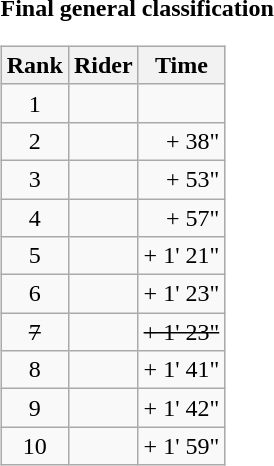<table>
<tr>
<td><strong>Final general classification</strong><br><table class="wikitable">
<tr>
<th scope="col">Rank</th>
<th scope="col">Rider</th>
<th scope="col">Time</th>
</tr>
<tr>
<td style="text-align:center;">1</td>
<td></td>
<td style="text-align:right;"></td>
</tr>
<tr>
<td style="text-align:center;">2</td>
<td></td>
<td style="text-align:right;">+ 38"</td>
</tr>
<tr>
<td style="text-align:center;">3</td>
<td></td>
<td style="text-align:right;">+ 53"</td>
</tr>
<tr>
<td style="text-align:center;">4</td>
<td></td>
<td style="text-align:right;">+ 57"</td>
</tr>
<tr>
<td style="text-align:center;">5</td>
<td></td>
<td style="text-align:right;">+ 1' 21"</td>
</tr>
<tr>
<td style="text-align:center;">6</td>
<td></td>
<td style="text-align:right;">+ 1' 23"</td>
</tr>
<tr>
<td style="text-align:center;"><s>7</s></td>
<td><s></s></td>
<td style="text-align:right;"><s>+ 1' 23"</s></td>
</tr>
<tr>
<td style="text-align:center;">8</td>
<td></td>
<td style="text-align:right;">+ 1' 41"</td>
</tr>
<tr>
<td style="text-align:center;">9</td>
<td></td>
<td style="text-align:right;">+ 1' 42"</td>
</tr>
<tr>
<td style="text-align:center;">10</td>
<td></td>
<td style="text-align:right;">+ 1' 59"</td>
</tr>
</table>
</td>
</tr>
</table>
